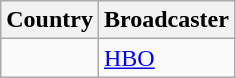<table class="wikitable">
<tr>
<th align=center>Country</th>
<th align=center>Broadcaster</th>
</tr>
<tr>
<td></td>
<td><a href='#'>HBO</a></td>
</tr>
</table>
